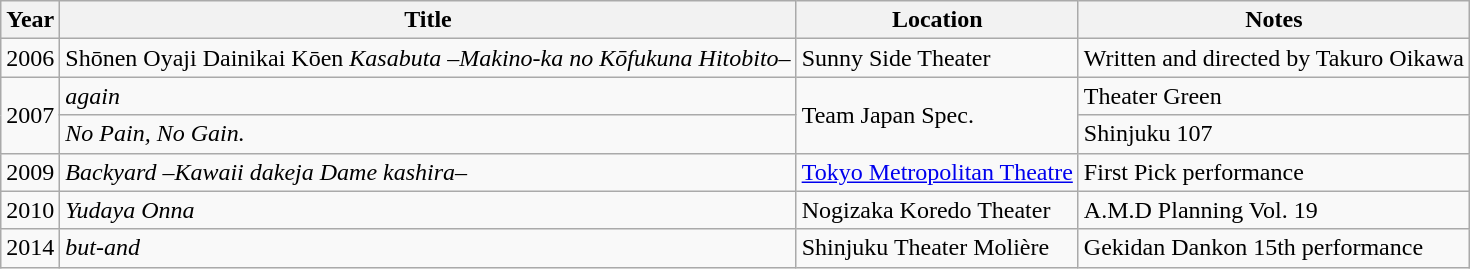<table class="wikitable">
<tr>
<th>Year</th>
<th>Title</th>
<th>Location</th>
<th>Notes</th>
</tr>
<tr>
<td>2006</td>
<td>Shōnen Oyaji Dainikai Kōen <em>Kasabuta –Makino-ka no Kōfukuna Hitobito–</em></td>
<td>Sunny Side Theater</td>
<td>Written and directed by Takuro Oikawa</td>
</tr>
<tr>
<td rowspan="2">2007</td>
<td><em>again</em></td>
<td rowspan="2">Team Japan Spec.</td>
<td>Theater Green</td>
</tr>
<tr>
<td><em>No Pain, No Gain.</em></td>
<td>Shinjuku 107</td>
</tr>
<tr>
<td>2009</td>
<td><em>Backyard –Kawaii dakeja Dame kashira–</em></td>
<td><a href='#'>Tokyo Metropolitan Theatre</a></td>
<td>First Pick performance</td>
</tr>
<tr>
<td>2010</td>
<td><em>Yudaya Onna</em></td>
<td>Nogizaka Koredo Theater</td>
<td>A.M.D Planning Vol. 19</td>
</tr>
<tr>
<td>2014</td>
<td><em>but-and</em></td>
<td>Shinjuku Theater Molière</td>
<td>Gekidan Dankon 15th performance</td>
</tr>
</table>
